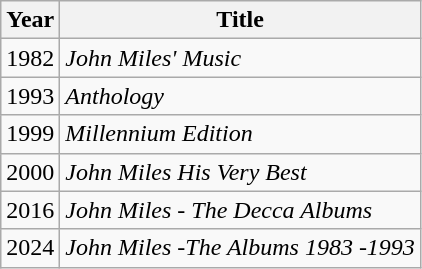<table class="wikitable">
<tr>
<th>Year</th>
<th>Title</th>
</tr>
<tr>
<td>1982</td>
<td><em>John Miles' Music</em></td>
</tr>
<tr>
<td>1993</td>
<td><em>Anthology</em></td>
</tr>
<tr>
<td>1999</td>
<td><em>Millennium Edition</em></td>
</tr>
<tr>
<td>2000</td>
<td><em>John Miles His Very Best</em></td>
</tr>
<tr>
<td>2016</td>
<td><em>John Miles - The Decca Albums</em></td>
</tr>
<tr>
<td>2024</td>
<td><em>John Miles -The Albums 1983 -1993</em></td>
</tr>
</table>
